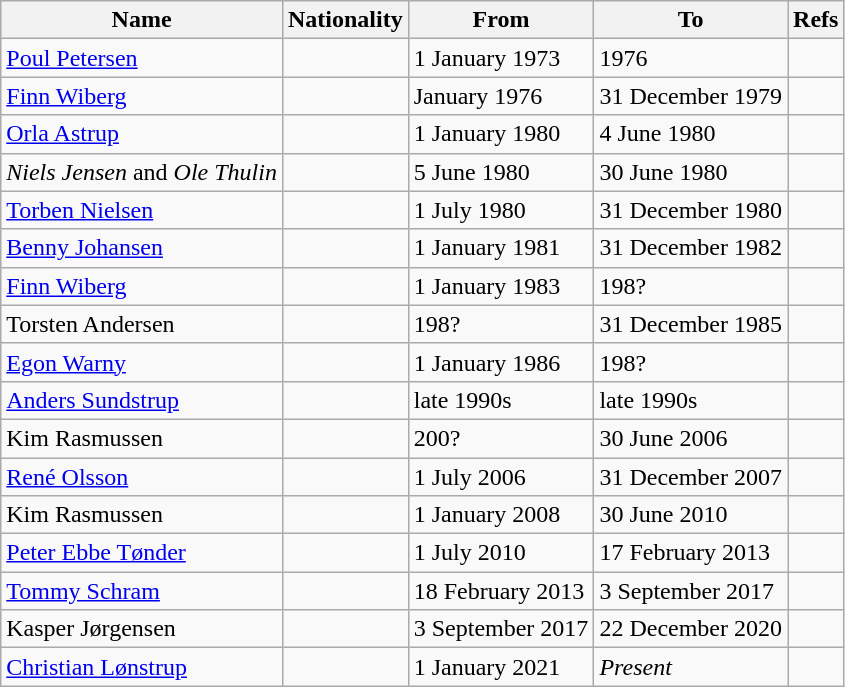<table class="wikitable plainrowheaders sortable" style="text-align:left">
<tr>
<th>Name</th>
<th>Nationality</th>
<th>From</th>
<th>To</th>
<th>Refs</th>
</tr>
<tr>
<td><a href='#'>Poul Petersen</a></td>
<td></td>
<td>1 January 1973</td>
<td>1976</td>
<td></td>
</tr>
<tr>
<td><a href='#'>Finn Wiberg</a> </td>
<td></td>
<td>January 1976</td>
<td>31 December 1979</td>
<td></td>
</tr>
<tr>
<td><a href='#'>Orla Astrup</a></td>
<td></td>
<td>1 January 1980</td>
<td>4 June 1980</td>
<td></td>
</tr>
<tr>
<td><em>Niels Jensen</em> and <em>Ole Thulin</em> </td>
<td></td>
<td>5 June 1980</td>
<td>30 June 1980</td>
<td></td>
</tr>
<tr>
<td><a href='#'>Torben Nielsen</a> </td>
<td></td>
<td>1 July 1980</td>
<td>31 December 1980</td>
<td></td>
</tr>
<tr>
<td><a href='#'>Benny Johansen</a> </td>
<td></td>
<td>1 January 1981</td>
<td>31 December 1982</td>
<td></td>
</tr>
<tr>
<td><a href='#'>Finn Wiberg</a> </td>
<td></td>
<td>1 January 1983</td>
<td>198?</td>
<td></td>
</tr>
<tr>
<td>Torsten Andersen</td>
<td></td>
<td>198?</td>
<td>31 December 1985</td>
<td></td>
</tr>
<tr>
<td><a href='#'>Egon Warny</a></td>
<td></td>
<td>1 January 1986</td>
<td>198?</td>
<td></td>
</tr>
<tr>
<td><a href='#'>Anders Sundstrup</a> </td>
<td></td>
<td>late 1990s</td>
<td>late 1990s</td>
<td></td>
</tr>
<tr>
<td>Kim Rasmussen</td>
<td></td>
<td>200?</td>
<td>30 June 2006</td>
<td></td>
</tr>
<tr>
<td><a href='#'>René Olsson</a></td>
<td></td>
<td>1 July 2006</td>
<td>31 December 2007</td>
<td></td>
</tr>
<tr>
<td>Kim Rasmussen</td>
<td></td>
<td>1 January 2008</td>
<td>30 June 2010</td>
<td></td>
</tr>
<tr>
<td><a href='#'>Peter Ebbe Tønder</a></td>
<td></td>
<td>1 July 2010</td>
<td>17 February 2013</td>
<td></td>
</tr>
<tr>
<td><a href='#'>Tommy Schram</a></td>
<td></td>
<td>18 February 2013</td>
<td>3 September 2017</td>
<td></td>
</tr>
<tr>
<td>Kasper Jørgensen</td>
<td></td>
<td>3 September 2017</td>
<td>22 December 2020</td>
<td></td>
</tr>
<tr>
<td><a href='#'>Christian Lønstrup</a></td>
<td></td>
<td>1 January 2021</td>
<td><em>Present</em></td>
<td></td>
</tr>
</table>
